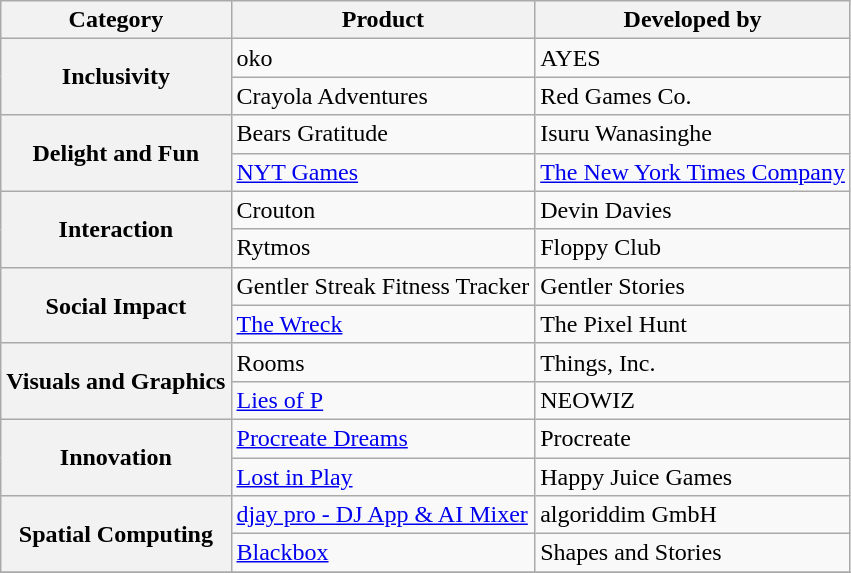<table class="wikitable">
<tr>
<th>Category</th>
<th>Product</th>
<th>Developed by</th>
</tr>
<tr>
<th rowspan="2">Inclusivity</th>
<td>oko</td>
<td>AYES</td>
</tr>
<tr>
<td>Crayola Adventures</td>
<td>Red Games Co.</td>
</tr>
<tr>
<th rowspan="2">Delight and Fun</th>
<td>Bears Gratitude</td>
<td>Isuru Wanasinghe</td>
</tr>
<tr>
<td><a href='#'>NYT Games</a></td>
<td><a href='#'>The New York Times Company</a></td>
</tr>
<tr>
<th rowspan="2">Interaction</th>
<td>Crouton</td>
<td>Devin Davies</td>
</tr>
<tr>
<td>Rytmos</td>
<td>Floppy Club</td>
</tr>
<tr>
<th rowspan="2">Social Impact</th>
<td>Gentler Streak Fitness Tracker</td>
<td>Gentler Stories</td>
</tr>
<tr>
<td><a href='#'>The Wreck</a></td>
<td>The Pixel Hunt</td>
</tr>
<tr>
<th rowspan="2">Visuals and Graphics</th>
<td>Rooms</td>
<td>Things, Inc.</td>
</tr>
<tr>
<td><a href='#'>Lies of P</a></td>
<td>NEOWIZ</td>
</tr>
<tr>
<th rowspan="2">Innovation</th>
<td><a href='#'>Procreate Dreams</a></td>
<td>Procreate</td>
</tr>
<tr>
<td><a href='#'>Lost in Play</a></td>
<td>Happy Juice Games</td>
</tr>
<tr>
<th rowspan="2">Spatial Computing</th>
<td><a href='#'>djay pro - DJ App & AI Mixer</a></td>
<td>algoriddim GmbH</td>
</tr>
<tr>
<td><a href='#'>Blackbox</a></td>
<td>Shapes and Stories</td>
</tr>
<tr>
</tr>
</table>
